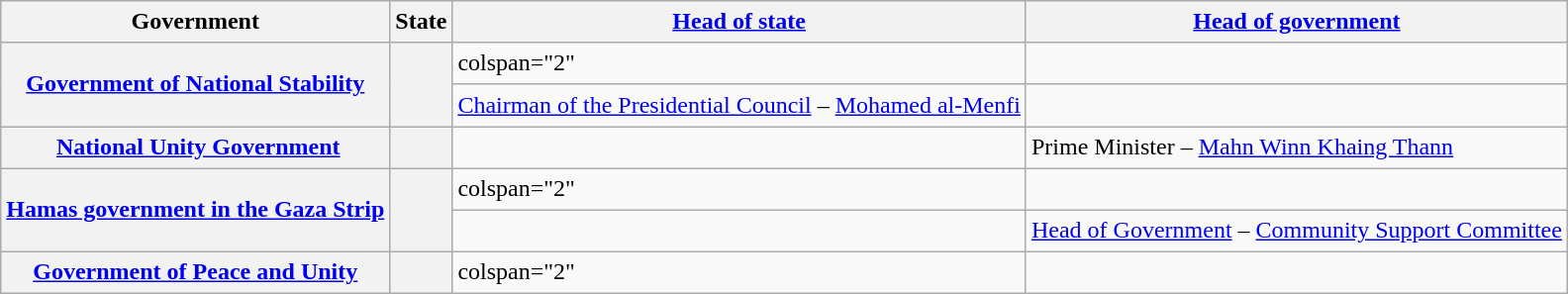<table class="wikitable plainrowheaders" style="line-height:1.3em; max-width:1200px">
<tr>
<th>Government</th>
<th>State</th>
<th><a href='#'>Head of state</a></th>
<th><a href='#'>Head of government</a></th>
</tr>
<tr>
<th scope="row" rowspan="2"> <a href='#'>Government of National Stability</a></th>
<th scope="row" rowspan="2"></th>
<td>colspan="2" </td>
</tr>
<tr>
<td><a href='#'>Chairman of the Presidential Council</a> – <a href='#'>Mohamed al-Menfi</a></td>
<td></td>
</tr>
<tr>
<th scope="row"> <a href='#'>National Unity Government</a></th>
<th scope="row"></th>
<td></td>
<td>Prime Minister – <a href='#'>Mahn Winn Khaing Thann</a></td>
</tr>
<tr>
<th scope="row" rowspan="2"> <a href='#'>Hamas government in the Gaza Strip</a></th>
<th scope="row" rowspan="2"></th>
<td>colspan="2" </td>
</tr>
<tr>
<td></td>
<td><a href='#'>Head of Government</a> – <a href='#'>Community Support Committee</a></td>
</tr>
<tr>
<th scope="row"> <a href='#'>Government of Peace and Unity</a></th>
<th scope="row"></th>
<td>colspan="2"</td>
</tr>
</table>
